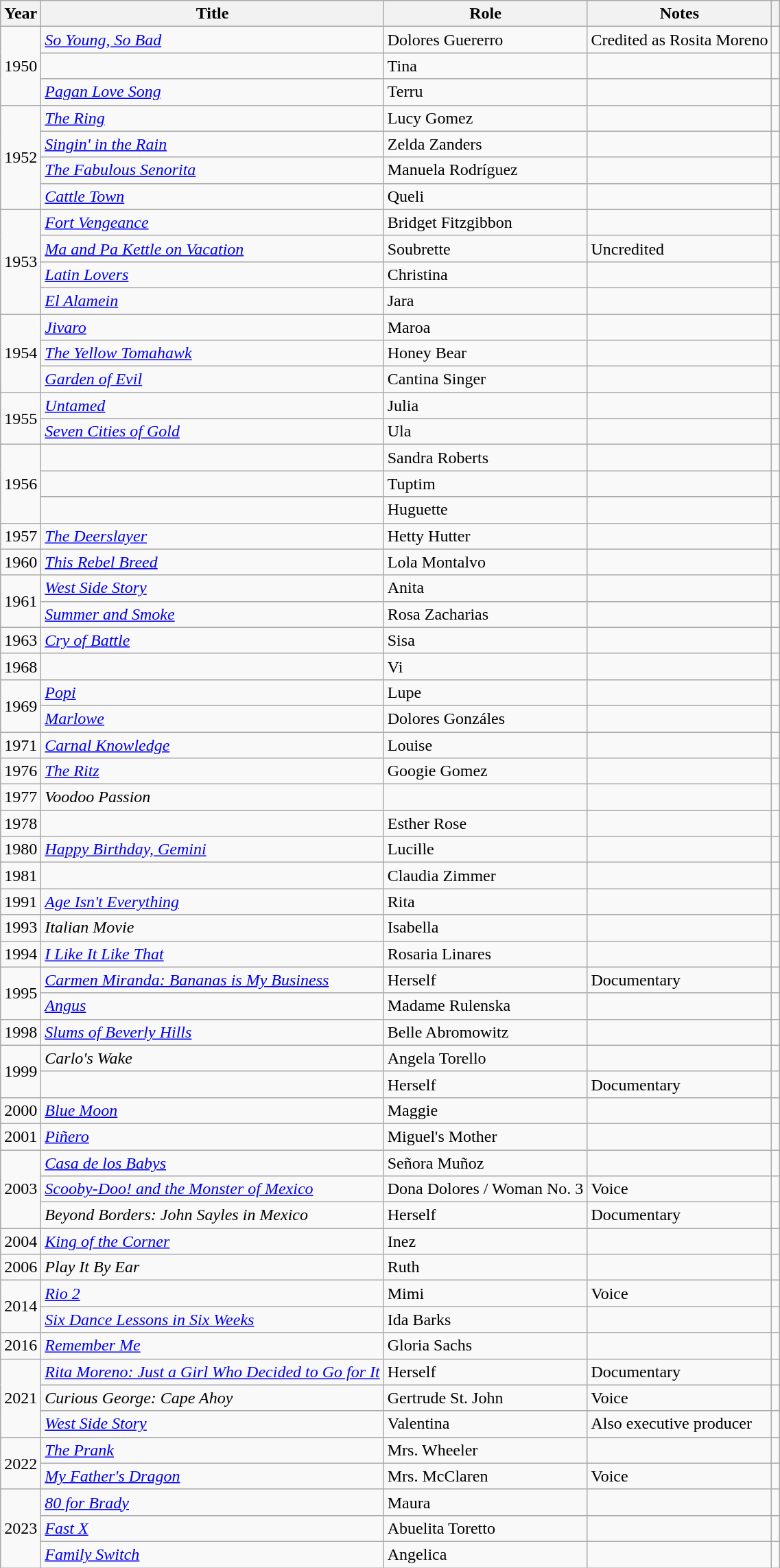<table class="wikitable sortable unsortable">
<tr>
<th>Year</th>
<th>Title</th>
<th>Role</th>
<th class="unsortable">Notes</th>
<th><strong></strong></th>
</tr>
<tr>
<td rowspan="3">1950</td>
<td><em><a href='#'>So Young, So Bad</a></em></td>
<td>Dolores Guererro</td>
<td>Credited as Rosita Moreno</td>
<td></td>
</tr>
<tr>
<td><em></em></td>
<td>Tina</td>
<td></td>
<td></td>
</tr>
<tr>
<td><em><a href='#'>Pagan Love Song</a></em></td>
<td>Terru</td>
<td></td>
<td></td>
</tr>
<tr>
<td rowspan="4">1952</td>
<td><em><a href='#'>The Ring</a></em></td>
<td>Lucy Gomez</td>
<td></td>
<td></td>
</tr>
<tr>
<td><em><a href='#'>Singin' in the Rain</a></em></td>
<td>Zelda Zanders</td>
<td></td>
<td></td>
</tr>
<tr>
<td><em><a href='#'>The Fabulous Senorita</a></em></td>
<td>Manuela Rodríguez</td>
<td></td>
<td></td>
</tr>
<tr>
<td><em><a href='#'>Cattle Town</a></em></td>
<td>Queli</td>
<td></td>
<td></td>
</tr>
<tr>
<td rowspan="4">1953</td>
<td><em><a href='#'>Fort Vengeance</a></em></td>
<td>Bridget Fitzgibbon</td>
<td></td>
<td></td>
</tr>
<tr>
<td><em><a href='#'>Ma and Pa Kettle on Vacation</a></em></td>
<td>Soubrette</td>
<td>Uncredited</td>
<td></td>
</tr>
<tr>
<td><em><a href='#'>Latin Lovers</a></em></td>
<td>Christina</td>
<td></td>
<td></td>
</tr>
<tr>
<td><em><a href='#'>El Alamein</a></em></td>
<td>Jara</td>
<td></td>
<td></td>
</tr>
<tr>
<td rowspan="3">1954</td>
<td><em><a href='#'>Jivaro</a></em></td>
<td>Maroa</td>
<td></td>
<td></td>
</tr>
<tr>
<td><em><a href='#'>The Yellow Tomahawk</a></em></td>
<td>Honey Bear</td>
<td></td>
<td></td>
</tr>
<tr>
<td><em><a href='#'>Garden of Evil</a></em></td>
<td>Cantina Singer</td>
<td></td>
<td></td>
</tr>
<tr>
<td rowspan="2">1955</td>
<td><em><a href='#'>Untamed</a></em></td>
<td>Julia</td>
<td></td>
<td></td>
</tr>
<tr>
<td><em><a href='#'>Seven Cities of Gold</a></em></td>
<td>Ula</td>
<td></td>
<td></td>
</tr>
<tr>
<td rowspan="3">1956</td>
<td><em></em></td>
<td>Sandra Roberts</td>
<td></td>
<td></td>
</tr>
<tr>
<td><em></em></td>
<td>Tuptim</td>
<td></td>
<td></td>
</tr>
<tr>
<td><em></em></td>
<td>Huguette</td>
<td></td>
<td></td>
</tr>
<tr>
<td>1957</td>
<td><em><a href='#'>The Deerslayer</a></em></td>
<td>Hetty Hutter</td>
<td></td>
<td></td>
</tr>
<tr>
<td>1960</td>
<td><em><a href='#'>This Rebel Breed</a></em></td>
<td>Lola Montalvo</td>
<td></td>
<td></td>
</tr>
<tr>
<td rowspan="2">1961</td>
<td><em><a href='#'>West Side Story</a></em></td>
<td>Anita</td>
<td></td>
<td></td>
</tr>
<tr>
<td><em><a href='#'>Summer and Smoke</a></em></td>
<td>Rosa Zacharias</td>
<td></td>
<td></td>
</tr>
<tr>
<td>1963</td>
<td><em><a href='#'>Cry of Battle</a></em></td>
<td>Sisa</td>
<td></td>
<td></td>
</tr>
<tr>
<td>1968</td>
<td><em></em></td>
<td>Vi</td>
<td></td>
<td></td>
</tr>
<tr>
<td rowspan="2">1969</td>
<td><em><a href='#'>Popi</a></em></td>
<td>Lupe</td>
<td></td>
<td></td>
</tr>
<tr>
<td><em><a href='#'>Marlowe</a></em></td>
<td>Dolores Gonzáles</td>
<td></td>
<td></td>
</tr>
<tr>
<td>1971</td>
<td><em><a href='#'>Carnal Knowledge</a></em></td>
<td>Louise</td>
<td></td>
<td></td>
</tr>
<tr>
<td>1976</td>
<td><em><a href='#'>The Ritz</a></em></td>
<td>Googie Gomez</td>
<td></td>
<td></td>
</tr>
<tr>
<td>1977</td>
<td><em>Voodoo Passion</em></td>
<td></td>
<td></td>
<td></td>
</tr>
<tr>
<td>1978</td>
<td><em></em></td>
<td>Esther Rose</td>
<td></td>
<td></td>
</tr>
<tr>
<td>1980</td>
<td><em><a href='#'>Happy Birthday, Gemini</a></em></td>
<td>Lucille</td>
<td></td>
<td></td>
</tr>
<tr>
<td>1981</td>
<td><em></em></td>
<td>Claudia Zimmer</td>
<td></td>
<td></td>
</tr>
<tr>
<td>1991</td>
<td><em><a href='#'>Age Isn't Everything</a></em></td>
<td>Rita</td>
<td></td>
<td></td>
</tr>
<tr>
<td>1993</td>
<td><em>Italian Movie</em></td>
<td>Isabella</td>
<td></td>
<td></td>
</tr>
<tr>
<td>1994</td>
<td><em><a href='#'>I Like It Like That</a></em></td>
<td>Rosaria Linares</td>
<td></td>
<td></td>
</tr>
<tr>
<td rowspan="2">1995</td>
<td><em><a href='#'>Carmen Miranda: Bananas is My Business</a></em></td>
<td>Herself</td>
<td>Documentary</td>
<td></td>
</tr>
<tr>
<td><em><a href='#'>Angus</a></em></td>
<td>Madame Rulenska</td>
<td></td>
<td></td>
</tr>
<tr>
<td>1998</td>
<td><em><a href='#'>Slums of Beverly Hills</a></em></td>
<td>Belle Abromowitz</td>
<td></td>
<td></td>
</tr>
<tr>
<td rowspan="2">1999</td>
<td><em>Carlo's Wake</em></td>
<td>Angela Torello</td>
<td></td>
<td></td>
</tr>
<tr>
<td><em></em></td>
<td>Herself</td>
<td>Documentary</td>
<td></td>
</tr>
<tr>
<td>2000</td>
<td><em><a href='#'>Blue Moon</a></em></td>
<td>Maggie</td>
<td></td>
<td></td>
</tr>
<tr>
<td>2001</td>
<td><em><a href='#'>Piñero</a></em></td>
<td>Miguel's Mother</td>
<td></td>
<td></td>
</tr>
<tr>
<td rowspan="3">2003</td>
<td><em><a href='#'>Casa de los Babys</a></em></td>
<td>Señora Muñoz</td>
<td></td>
<td></td>
</tr>
<tr>
<td><em><a href='#'>Scooby-Doo! and the Monster of Mexico</a></em></td>
<td>Dona Dolores / Woman No. 3</td>
<td>Voice</td>
<td></td>
</tr>
<tr>
<td><em>Beyond Borders: John Sayles in Mexico</em></td>
<td>Herself</td>
<td>Documentary</td>
<td></td>
</tr>
<tr>
<td>2004</td>
<td><em><a href='#'>King of the Corner</a></em></td>
<td>Inez</td>
<td></td>
<td></td>
</tr>
<tr>
<td>2006</td>
<td><em>Play It By Ear</em></td>
<td>Ruth</td>
<td></td>
<td></td>
</tr>
<tr>
<td rowspan="2">2014</td>
<td><em><a href='#'>Rio 2</a></em></td>
<td>Mimi</td>
<td>Voice</td>
<td></td>
</tr>
<tr>
<td><em><a href='#'>Six Dance Lessons in Six Weeks</a></em></td>
<td>Ida Barks</td>
<td></td>
<td></td>
</tr>
<tr>
<td>2016</td>
<td><em><a href='#'>Remember Me</a></em></td>
<td>Gloria Sachs</td>
<td></td>
<td></td>
</tr>
<tr>
<td rowspan="3">2021</td>
<td><em><a href='#'>Rita Moreno: Just a Girl Who Decided to Go for It</a></em></td>
<td>Herself</td>
<td>Documentary</td>
<td></td>
</tr>
<tr>
<td><em>Curious George: Cape Ahoy</em></td>
<td>Gertrude St. John</td>
<td>Voice</td>
<td></td>
</tr>
<tr>
<td><em><a href='#'>West Side Story</a></em></td>
<td>Valentina</td>
<td>Also executive producer</td>
<td></td>
</tr>
<tr>
<td rowspan="2">2022</td>
<td><em><a href='#'>The Prank</a></em></td>
<td>Mrs. Wheeler</td>
<td></td>
<td></td>
</tr>
<tr>
<td><em><a href='#'>My Father's Dragon</a></em></td>
<td>Mrs. McClaren</td>
<td>Voice</td>
<td></td>
</tr>
<tr>
<td rowspan="3">2023</td>
<td><em><a href='#'>80 for Brady</a></em></td>
<td>Maura</td>
<td></td>
<td></td>
</tr>
<tr>
<td><em><a href='#'>Fast X</a></em></td>
<td>Abuelita Toretto</td>
<td></td>
<td></td>
</tr>
<tr>
<td><em><a href='#'>Family Switch</a></em></td>
<td>Angelica</td>
<td></td>
<td></td>
</tr>
</table>
